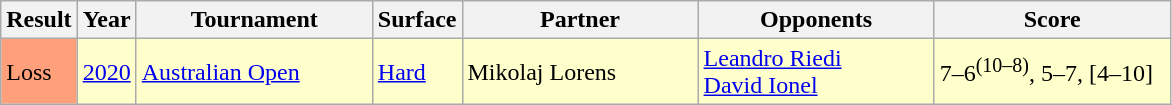<table class="sortable wikitable">
<tr>
<th>Result</th>
<th>Year</th>
<th width=150>Tournament</th>
<th>Surface</th>
<th width=150>Partner</th>
<th width=150>Opponents</th>
<th width=150>Score</th>
</tr>
<tr style="background:#ffc;">
<td style="background:#ffa07a;">Loss</td>
<td><a href='#'>2020</a></td>
<td> <a href='#'>Australian Open</a></td>
<td><a href='#'>Hard</a></td>
<td> Mikolaj Lorens</td>
<td> <a href='#'>Leandro Riedi</a><br> <a href='#'>David Ionel</a></td>
<td>7–6<sup>(10–8)</sup>, 5–7, [4–10]</td>
</tr>
</table>
